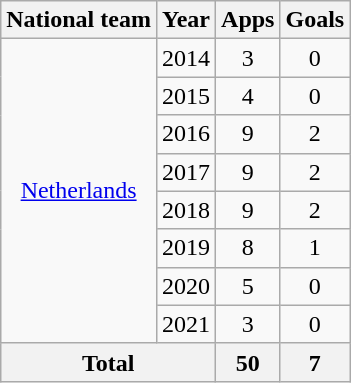<table class="wikitable" style="text-align:center">
<tr>
<th>National team</th>
<th>Year</th>
<th>Apps</th>
<th>Goals</th>
</tr>
<tr>
<td rowspan="8"><a href='#'>Netherlands</a></td>
<td>2014</td>
<td>3</td>
<td>0</td>
</tr>
<tr>
<td>2015</td>
<td>4</td>
<td>0</td>
</tr>
<tr>
<td>2016</td>
<td>9</td>
<td>2</td>
</tr>
<tr>
<td>2017</td>
<td>9</td>
<td>2</td>
</tr>
<tr>
<td>2018</td>
<td>9</td>
<td>2</td>
</tr>
<tr>
<td>2019</td>
<td>8</td>
<td>1</td>
</tr>
<tr>
<td>2020</td>
<td>5</td>
<td>0</td>
</tr>
<tr>
<td>2021</td>
<td>3</td>
<td>0</td>
</tr>
<tr>
<th colspan="2">Total</th>
<th>50</th>
<th>7</th>
</tr>
</table>
